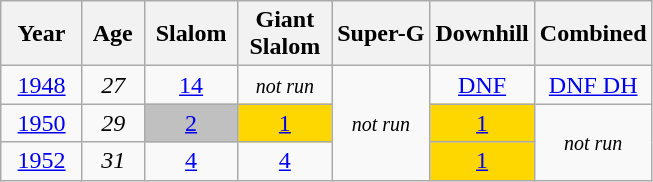<table class=wikitable style="text-align:center">
<tr>
<th>  Year  </th>
<th> Age </th>
<th> Slalom </th>
<th>Giant<br> Slalom </th>
<th>Super-G</th>
<th>Downhill</th>
<th>Combined</th>
</tr>
<tr>
<td><a href='#'>1948</a></td>
<td><em>27</em></td>
<td><a href='#'>14</a></td>
<td><small><em>not run</em></small></td>
<td rowspan=3><small><em>not run</em></small></td>
<td><a href='#'>DNF</a></td>
<td><a href='#'>DNF DH</a></td>
</tr>
<tr>
<td><a href='#'>1950</a></td>
<td><em>29</em></td>
<td style="background:silver;"><a href='#'>2</a></td>
<td style="background:gold;"><a href='#'>1</a></td>
<td style="background:gold;"><a href='#'>1</a></td>
<td rowspan=2><small><em>not run</em></small></td>
</tr>
<tr>
<td><a href='#'>1952</a></td>
<td><em>31</em></td>
<td><a href='#'>4</a></td>
<td><a href='#'>4</a></td>
<td style="background:gold;"><a href='#'>1</a></td>
</tr>
</table>
